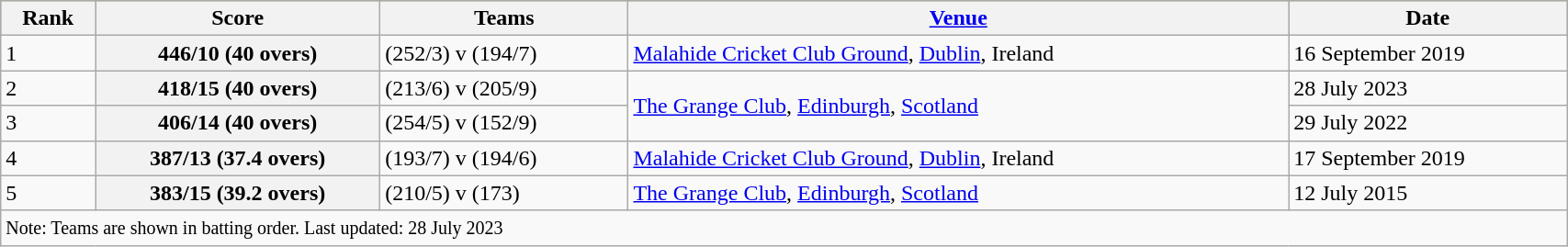<table class="wikitable" style="width:90%;">
<tr style="background:#bdb76b;">
<th>Rank</th>
<th>Score</th>
<th>Teams</th>
<th><a href='#'>Venue</a></th>
<th>Date</th>
</tr>
<tr>
<td>1</td>
<th>446/10 (40 overs)</th>
<td> (252/3) v  (194/7)</td>
<td><a href='#'>Malahide Cricket Club Ground</a>, <a href='#'>Dublin</a>, Ireland</td>
<td>16 September 2019</td>
</tr>
<tr>
<td>2</td>
<th>418/15 (40 overs)</th>
<td> (213/6) v  (205/9)</td>
<td rowspan=2><a href='#'>The Grange Club</a>, <a href='#'>Edinburgh</a>, <a href='#'>Scotland</a></td>
<td>28 July 2023</td>
</tr>
<tr>
<td>3</td>
<th>406/14 (40 overs)</th>
<td> (254/5) v  (152/9)</td>
<td>29 July 2022</td>
</tr>
<tr>
<td>4</td>
<th>387/13 (37.4 overs)</th>
<td> (193/7) v  (194/6)</td>
<td><a href='#'>Malahide Cricket Club Ground</a>, <a href='#'>Dublin</a>, Ireland</td>
<td>17 September 2019</td>
</tr>
<tr>
<td>5</td>
<th>383/15 (39.2 overs)</th>
<td> (210/5) v  (173)</td>
<td><a href='#'>The Grange Club</a>, <a href='#'>Edinburgh</a>, <a href='#'>Scotland</a></td>
<td>12 July 2015</td>
</tr>
<tr>
<td colspan=5><small>Note: Teams are shown in batting order. Last updated: 28 July 2023</small></td>
</tr>
</table>
